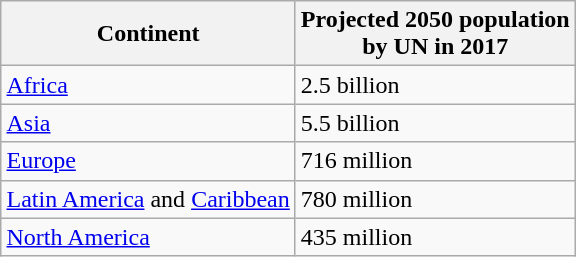<table class="wikitable" style="float:right;">
<tr>
<th>Continent</th>
<th>Projected 2050 population<br>by UN in 2017</th>
</tr>
<tr>
<td><a href='#'>Africa</a></td>
<td>2.5 billion</td>
</tr>
<tr>
<td><a href='#'>Asia</a></td>
<td>5.5 billion</td>
</tr>
<tr>
<td><a href='#'>Europe</a></td>
<td>716 million</td>
</tr>
<tr>
<td><a href='#'>Latin America</a> and <a href='#'>Caribbean</a></td>
<td>780 million</td>
</tr>
<tr>
<td><a href='#'>North America</a></td>
<td>435 million</td>
</tr>
</table>
